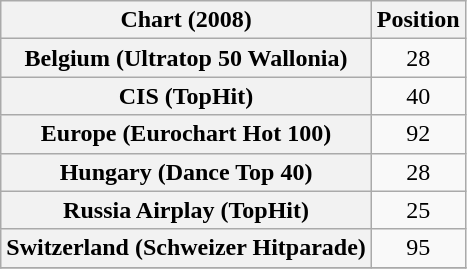<table class="wikitable sortable plainrowheaders" style="text-align:center">
<tr>
<th scope="col">Chart (2008)</th>
<th scope="col">Position</th>
</tr>
<tr>
<th scope="row">Belgium (Ultratop 50 Wallonia)</th>
<td>28</td>
</tr>
<tr>
<th scope="row">CIS (TopHit)</th>
<td>40</td>
</tr>
<tr>
<th scope="row">Europe (Eurochart Hot 100)</th>
<td>92</td>
</tr>
<tr>
<th scope="row">Hungary (Dance Top 40)</th>
<td>28</td>
</tr>
<tr>
<th scope="row">Russia Airplay (TopHit)</th>
<td>25</td>
</tr>
<tr>
<th scope="row">Switzerland (Schweizer Hitparade)</th>
<td>95</td>
</tr>
<tr>
</tr>
</table>
